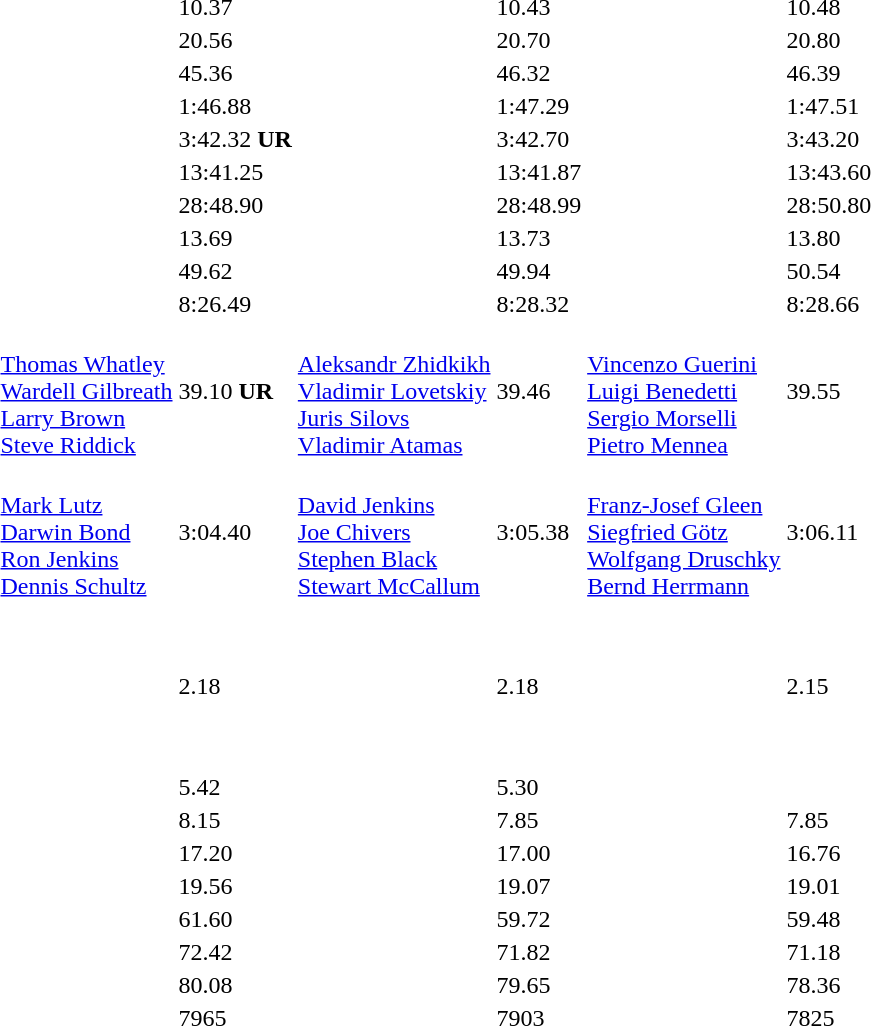<table>
<tr>
<td></td>
<td></td>
<td>10.37</td>
<td></td>
<td>10.43</td>
<td></td>
<td>10.48</td>
</tr>
<tr>
<td></td>
<td></td>
<td>20.56</td>
<td></td>
<td>20.70</td>
<td></td>
<td>20.80</td>
</tr>
<tr>
<td></td>
<td></td>
<td>45.36</td>
<td></td>
<td>46.32</td>
<td></td>
<td>46.39</td>
</tr>
<tr>
<td></td>
<td></td>
<td>1:46.88</td>
<td></td>
<td>1:47.29</td>
<td></td>
<td>1:47.51</td>
</tr>
<tr>
<td></td>
<td></td>
<td>3:42.32 <strong>UR</strong></td>
<td></td>
<td>3:42.70</td>
<td></td>
<td>3:43.20</td>
</tr>
<tr>
<td></td>
<td></td>
<td>13:41.25</td>
<td></td>
<td>13:41.87</td>
<td></td>
<td>13:43.60</td>
</tr>
<tr>
<td></td>
<td></td>
<td>28:48.90</td>
<td></td>
<td>28:48.99</td>
<td></td>
<td>28:50.80</td>
</tr>
<tr>
<td></td>
<td></td>
<td>13.69</td>
<td></td>
<td>13.73</td>
<td></td>
<td>13.80</td>
</tr>
<tr>
<td></td>
<td></td>
<td>49.62</td>
<td></td>
<td>49.94</td>
<td></td>
<td>50.54</td>
</tr>
<tr>
<td></td>
<td></td>
<td>8:26.49</td>
<td></td>
<td>8:28.32</td>
<td></td>
<td>8:28.66</td>
</tr>
<tr>
<td></td>
<td><br><a href='#'>Thomas Whatley</a><br><a href='#'>Wardell Gilbreath</a><br><a href='#'>Larry Brown</a><br><a href='#'>Steve Riddick</a></td>
<td>39.10 <strong>UR</strong></td>
<td><br><a href='#'>Aleksandr Zhidkikh</a><br><a href='#'>Vladimir Lovetskiy</a><br><a href='#'>Juris Silovs</a><br><a href='#'>Vladimir Atamas</a></td>
<td>39.46</td>
<td><br><a href='#'>Vincenzo Guerini</a><br><a href='#'>Luigi Benedetti</a><br><a href='#'>Sergio Morselli</a><br><a href='#'>Pietro Mennea</a></td>
<td>39.55</td>
</tr>
<tr>
<td></td>
<td><br><a href='#'>Mark Lutz</a><br><a href='#'>Darwin Bond</a><br><a href='#'>Ron Jenkins</a><br><a href='#'>Dennis Schultz</a></td>
<td>3:04.40</td>
<td><br><a href='#'>David Jenkins</a><br><a href='#'>Joe Chivers</a><br><a href='#'>Stephen Black</a><br><a href='#'>Stewart McCallum</a></td>
<td>3:05.38</td>
<td><br><a href='#'>Franz-Josef Gleen</a><br><a href='#'>Siegfried Götz</a><br><a href='#'>Wolfgang Druschky</a><br><a href='#'>Bernd Herrmann</a></td>
<td>3:06.11</td>
</tr>
<tr>
<td></td>
<td></td>
<td>2.18</td>
<td></td>
<td>2.18</td>
<td><br><br><br><br><br><br></td>
<td>2.15</td>
</tr>
<tr>
<td></td>
<td></td>
<td>5.42</td>
<td><br></td>
<td>5.30</td>
<td></td>
</tr>
<tr>
<td></td>
<td></td>
<td>8.15</td>
<td></td>
<td>7.85</td>
<td></td>
<td>7.85</td>
</tr>
<tr>
<td></td>
<td></td>
<td>17.20</td>
<td></td>
<td>17.00</td>
<td></td>
<td>16.76</td>
</tr>
<tr>
<td></td>
<td></td>
<td>19.56</td>
<td></td>
<td>19.07</td>
<td></td>
<td>19.01</td>
</tr>
<tr>
<td></td>
<td></td>
<td>61.60</td>
<td></td>
<td>59.72</td>
<td></td>
<td>59.48</td>
</tr>
<tr>
<td></td>
<td></td>
<td>72.42</td>
<td></td>
<td>71.82</td>
<td></td>
<td>71.18</td>
</tr>
<tr>
<td></td>
<td></td>
<td>80.08</td>
<td></td>
<td>79.65</td>
<td></td>
<td>78.36</td>
</tr>
<tr>
<td></td>
<td></td>
<td>7965</td>
<td></td>
<td>7903</td>
<td></td>
<td>7825</td>
</tr>
</table>
